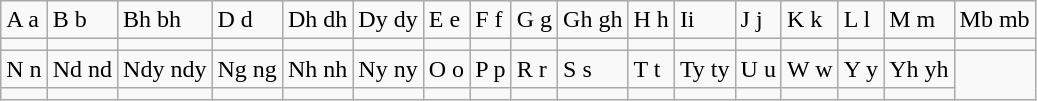<table class="wikitable">
<tr>
<td>A a</td>
<td>B b</td>
<td>Bh bh</td>
<td>D d</td>
<td>Dh dh</td>
<td>Dy dy</td>
<td>E e</td>
<td>F f</td>
<td>G g</td>
<td>Gh gh</td>
<td>H h</td>
<td>Ii</td>
<td>J j</td>
<td>K k</td>
<td>L l</td>
<td>M m</td>
<td>Mb mb</td>
</tr>
<tr>
<td></td>
<td></td>
<td></td>
<td></td>
<td></td>
<td></td>
<td></td>
<td></td>
<td></td>
<td></td>
<td></td>
<td></td>
<td></td>
<td></td>
<td></td>
<td></td>
<td></td>
</tr>
<tr>
<td>N n</td>
<td>Nd nd</td>
<td>Ndy ndy</td>
<td>Ng ng</td>
<td>Nh nh</td>
<td>Ny ny</td>
<td>O o</td>
<td>P p</td>
<td>R r</td>
<td>S s</td>
<td>T t</td>
<td>Ty ty</td>
<td>U u</td>
<td>W w</td>
<td>Y y</td>
<td>Yh yh</td>
</tr>
<tr>
<td></td>
<td></td>
<td></td>
<td></td>
<td></td>
<td></td>
<td></td>
<td></td>
<td></td>
<td></td>
<td></td>
<td></td>
<td></td>
<td></td>
<td></td>
<td></td>
</tr>
</table>
